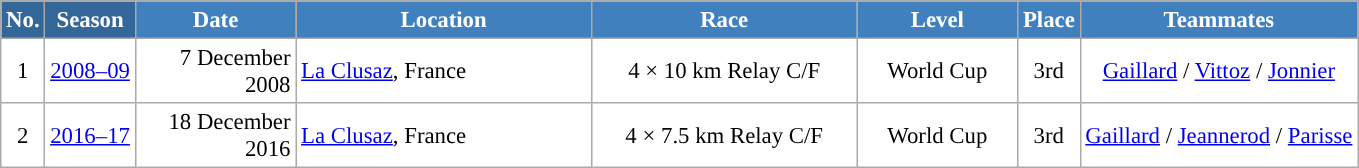<table class="wikitable sortable" style="font-size:95%; text-align:center; border:grey solid 1px; border-collapse:collapse; background:#ffffff;">
<tr style="background:#efefef;">
<th style="background-color:#369; color:white;">No.</th>
<th style="background-color:#369; color:white;">Season</th>
<th style="background-color:#4180be; color:white; width:100px;">Date</th>
<th style="background-color:#4180be; color:white; width:190px;">Location</th>
<th style="background-color:#4180be; color:white; width:170px;">Race</th>
<th style="background-color:#4180be; color:white; width:100px;">Level</th>
<th style="background-color:#4180be; color:white;">Place</th>
<th style="background-color:#4180be; color:white;">Teammates</th>
</tr>
<tr>
<td align=center>1</td>
<td align=center><a href='#'>2008–09</a></td>
<td align=right>7 December 2008</td>
<td align=left> <a href='#'>La Clusaz</a>, France</td>
<td>4 × 10 km Relay C/F</td>
<td>World Cup</td>
<td>3rd</td>
<td><a href='#'>Gaillard</a> / <a href='#'>Vittoz</a> / <a href='#'>Jonnier</a></td>
</tr>
<tr>
<td align=center>2</td>
<td align=center><a href='#'>2016–17</a></td>
<td align=right>18 December 2016</td>
<td align=left> <a href='#'>La Clusaz</a>, France</td>
<td>4 × 7.5 km Relay C/F</td>
<td>World Cup</td>
<td>3rd</td>
<td><a href='#'>Gaillard</a> / <a href='#'>Jeannerod</a> / <a href='#'>Parisse</a></td>
</tr>
</table>
